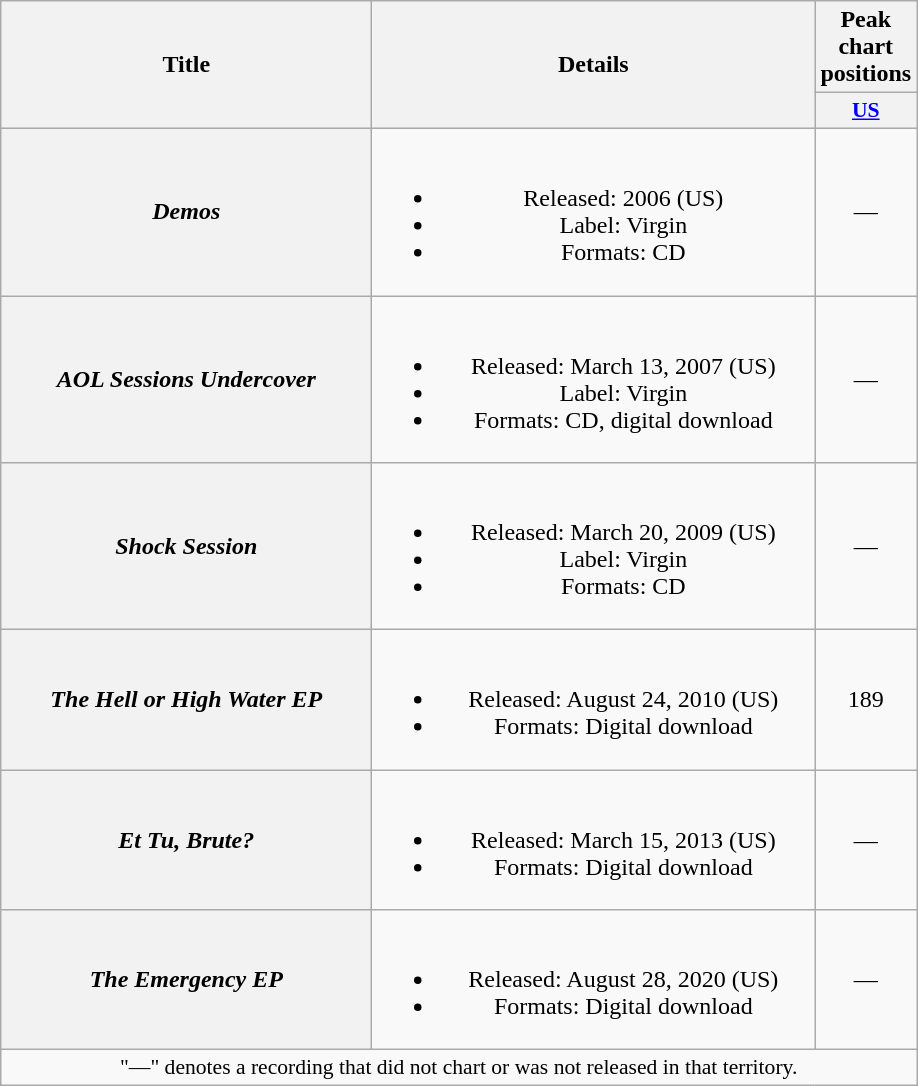<table class="wikitable plainrowheaders" style="text-align:center;">
<tr>
<th scope="col" rowspan="2" style="width:15em;">Title</th>
<th scope="col" rowspan="2" style="width:18em;">Details</th>
<th scope="col" colspan="1">Peak chart positions</th>
</tr>
<tr>
<th scope="col" style="width:3em;font-size:90%;"><a href='#'>US</a><br></th>
</tr>
<tr>
<th scope="row"><em>Demos</em></th>
<td><br><ul><li>Released: 2006 <span>(US)</span></li><li>Label: Virgin</li><li>Formats: CD</li></ul></td>
<td>—</td>
</tr>
<tr>
<th scope="row"><em>AOL Sessions Undercover</em></th>
<td><br><ul><li>Released: March 13, 2007 <span>(US)</span></li><li>Label: Virgin</li><li>Formats: CD, digital download</li></ul></td>
<td>—</td>
</tr>
<tr>
<th scope="row"><em>Shock Session</em></th>
<td><br><ul><li>Released: March 20, 2009 <span>(US)</span></li><li>Label: Virgin</li><li>Formats: CD</li></ul></td>
<td>—</td>
</tr>
<tr>
<th scope="row"><em>The Hell or High Water EP</em></th>
<td><br><ul><li>Released: August 24, 2010 <span>(US)</span></li><li>Formats: Digital download</li></ul></td>
<td>189</td>
</tr>
<tr>
<th scope="row"><em>Et Tu, Brute?</em></th>
<td><br><ul><li>Released: March 15, 2013 <span>(US)</span></li><li>Formats: Digital download</li></ul></td>
<td>—</td>
</tr>
<tr>
<th scope="row"><em>The Emergency EP</em></th>
<td><br><ul><li>Released: August 28, 2020 <span>(US)</span></li><li>Formats: Digital download</li></ul></td>
<td>—</td>
</tr>
<tr>
<td colspan="3" style="font-size:90%">"—" denotes a recording that did not chart or was not released in that territory.</td>
</tr>
</table>
